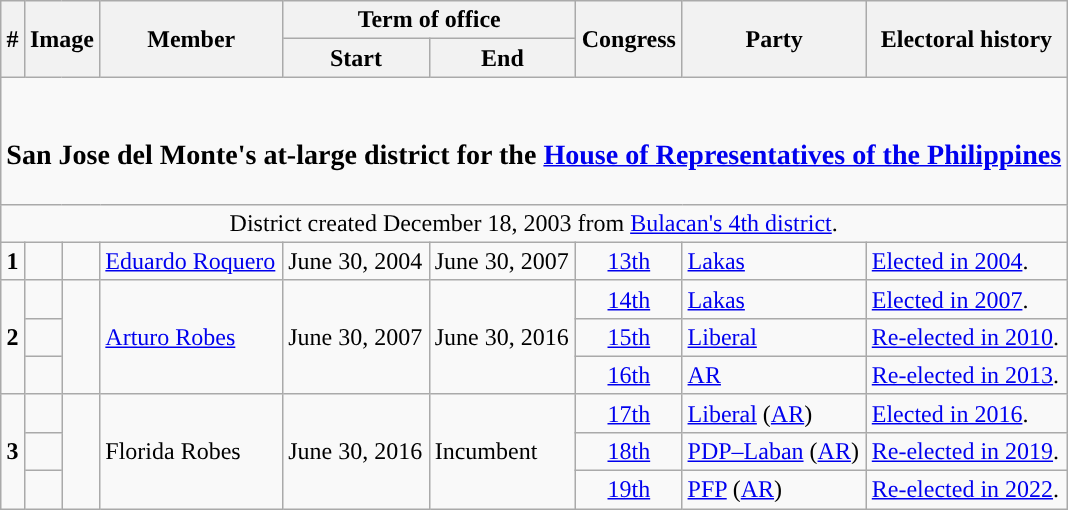<table class=wikitable>
<tr>
<th rowspan="2">#</th>
<th rowspan="2" colspan=2>Image</th>
<th rowspan="2">Member</th>
<th colspan=2>Term of office</th>
<th rowspan="2">Congress</th>
<th rowspan="2">Party</th>
<th rowspan="2">Electoral history</th>
</tr>
<tr>
<th>Start</th>
<th>End</th>
</tr>
<tr>
<td colspan="9" style="text-align:center;"><br><h3>San Jose del Monte's at-large district for the <a href='#'>House of Representatives of the Philippines</a></h3></td>
</tr>
<tr>
<td colspan="9" style="text-align:center;">District created December 18, 2003 from <a href='#'>Bulacan's 4th district</a>.</td>
</tr>
<tr>
<td style="text-align:center;"><strong>1</strong></td>
<td style="color:inherit;background:"></td>
<td></td>
<td><a href='#'>Eduardo Roquero</a></td>
<td>June 30, 2004</td>
<td>June 30, 2007</td>
<td style="text-align:center;"><a href='#'>13th</a></td>
<td><a href='#'>Lakas</a></td>
<td><a href='#'>Elected in 2004</a>.</td>
</tr>
<tr>
<td rowspan="3" style="text-align:center;"><strong>2</strong></td>
<td style="color:inherit;background:"></td>
<td rowspan="3"></td>
<td rowspan="3"><a href='#'>Arturo Robes</a></td>
<td rowspan="3">June 30, 2007</td>
<td rowspan="3">June 30, 2016</td>
<td style="text-align:center;"><a href='#'>14th</a></td>
<td><a href='#'>Lakas</a></td>
<td><a href='#'>Elected in 2007</a>.</td>
</tr>
<tr>
<td style="color:inherit;background:"></td>
<td style="text-align:center;"><a href='#'>15th</a></td>
<td><a href='#'>Liberal</a></td>
<td><a href='#'>Re-elected in 2010</a>.</td>
</tr>
<tr>
<td style="color:inherit;background:"></td>
<td style="text-align:center;"><a href='#'>16th</a></td>
<td><a href='#'>AR</a></td>
<td><a href='#'>Re-elected in 2013</a>.</td>
</tr>
<tr>
<td rowspan="3" style="text-align:center;"><strong>3</strong></td>
<td style="color:inherit;background:"></td>
<td rowspan="3"></td>
<td rowspan="3">Florida Robes</td>
<td rowspan="3">June 30, 2016</td>
<td rowspan="3">Incumbent</td>
<td style="text-align:center;"><a href='#'>17th</a></td>
<td><a href='#'>Liberal</a> (<a href='#'>AR</a>)</td>
<td><a href='#'>Elected in 2016</a>.</td>
</tr>
<tr>
<td style="color:inherit;background:"></td>
<td style="text-align:center;"><a href='#'>18th</a></td>
<td><a href='#'>PDP–Laban</a> (<a href='#'>AR</a>)</td>
<td><a href='#'>Re-elected in 2019</a>.</td>
</tr>
<tr>
<td style="color:inherit;background:"></td>
<td style="text-align:center;"><a href='#'>19th</a></td>
<td><a href='#'>PFP</a> (<a href='#'>AR</a>)</td>
<td><a href='#'>Re-elected in 2022</a>.</td>
</tr>
</table>
